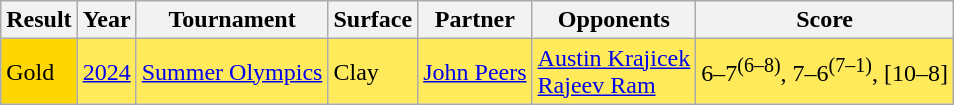<table class="sortable wikitable">
<tr>
<th>Result</th>
<th>Year</th>
<th>Tournament</th>
<th>Surface</th>
<th>Partner</th>
<th>Opponents</th>
<th class=unsortable>Score</th>
</tr>
<tr bgcolor=FFEA5C>
<td bgcolor=gold>Gold</td>
<td><a href='#'>2024</a></td>
<td><a href='#'>Summer Olympics</a></td>
<td>Clay</td>
<td> <a href='#'>John Peers</a></td>
<td> <a href='#'>Austin Krajicek</a> <br> <a href='#'>Rajeev Ram</a></td>
<td>6–7<sup>(6–8)</sup>, 7–6<sup>(7–1)</sup>, [10–8]</td>
</tr>
</table>
